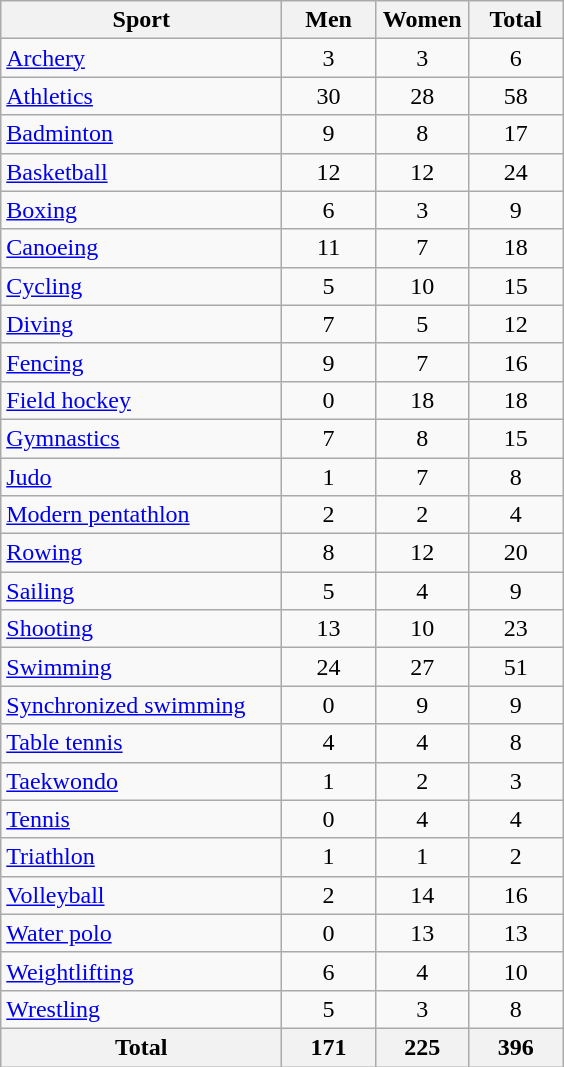<table class="wikitable sortable" style="text-align:center;">
<tr>
<th width=180>Sport</th>
<th width=55>Men</th>
<th width=55>Women</th>
<th width=55>Total</th>
</tr>
<tr>
<td align=left><a href='#'>Archery</a></td>
<td>3</td>
<td>3</td>
<td>6</td>
</tr>
<tr>
<td align=left><a href='#'>Athletics</a></td>
<td>30</td>
<td>28</td>
<td>58</td>
</tr>
<tr>
<td align=left><a href='#'>Badminton</a></td>
<td>9</td>
<td>8</td>
<td>17</td>
</tr>
<tr>
<td align=left><a href='#'>Basketball</a></td>
<td>12</td>
<td>12</td>
<td>24</td>
</tr>
<tr>
<td align=left><a href='#'>Boxing</a></td>
<td>6</td>
<td>3</td>
<td>9</td>
</tr>
<tr>
<td align=left><a href='#'>Canoeing</a></td>
<td>11</td>
<td>7</td>
<td>18</td>
</tr>
<tr>
<td align=left><a href='#'>Cycling</a></td>
<td>5</td>
<td>10</td>
<td>15</td>
</tr>
<tr>
<td align=left><a href='#'>Diving</a></td>
<td>7</td>
<td>5</td>
<td>12</td>
</tr>
<tr>
<td align=left><a href='#'>Fencing</a></td>
<td>9</td>
<td>7</td>
<td>16</td>
</tr>
<tr>
<td align=left><a href='#'>Field hockey</a></td>
<td>0</td>
<td>18</td>
<td>18</td>
</tr>
<tr>
<td align=left><a href='#'>Gymnastics</a></td>
<td>7</td>
<td>8</td>
<td>15</td>
</tr>
<tr>
<td align=left><a href='#'>Judo</a></td>
<td>1</td>
<td>7</td>
<td>8</td>
</tr>
<tr>
<td align=left><a href='#'>Modern pentathlon</a></td>
<td>2</td>
<td>2</td>
<td>4</td>
</tr>
<tr>
<td align=left><a href='#'>Rowing</a></td>
<td>8</td>
<td>12</td>
<td>20</td>
</tr>
<tr>
<td align=left><a href='#'>Sailing</a></td>
<td>5</td>
<td>4</td>
<td>9</td>
</tr>
<tr>
<td align=left><a href='#'>Shooting</a></td>
<td>13</td>
<td>10</td>
<td>23</td>
</tr>
<tr>
<td align=left><a href='#'>Swimming</a></td>
<td>24</td>
<td>27</td>
<td>51</td>
</tr>
<tr>
<td align=left><a href='#'>Synchronized swimming</a></td>
<td>0</td>
<td>9</td>
<td>9</td>
</tr>
<tr>
<td align=left><a href='#'>Table tennis</a></td>
<td>4</td>
<td>4</td>
<td>8</td>
</tr>
<tr>
<td align=left><a href='#'>Taekwondo</a></td>
<td>1</td>
<td>2</td>
<td>3</td>
</tr>
<tr>
<td align=left><a href='#'>Tennis</a></td>
<td>0</td>
<td>4</td>
<td>4</td>
</tr>
<tr>
<td align=left><a href='#'>Triathlon</a></td>
<td>1</td>
<td>1</td>
<td>2</td>
</tr>
<tr>
<td align=left><a href='#'>Volleyball</a></td>
<td>2</td>
<td>14</td>
<td>16</td>
</tr>
<tr>
<td align=left><a href='#'>Water polo</a></td>
<td>0</td>
<td>13</td>
<td>13</td>
</tr>
<tr>
<td align=left><a href='#'>Weightlifting</a></td>
<td>6</td>
<td>4</td>
<td>10</td>
</tr>
<tr>
<td align=left><a href='#'>Wrestling</a></td>
<td>5</td>
<td>3</td>
<td>8</td>
</tr>
<tr class="sortbottom">
<th>Total</th>
<th>171</th>
<th>225</th>
<th>396</th>
</tr>
</table>
